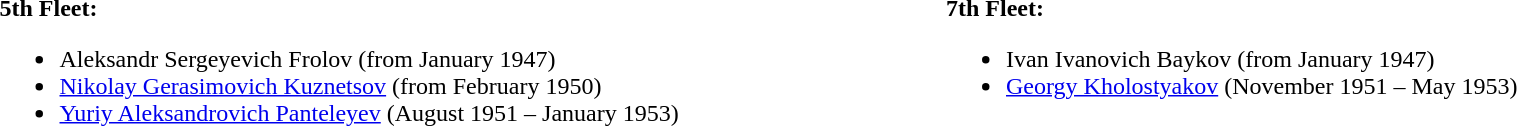<table style="width:100%;">
<tr>
<td style="text-align:left; width:50%; vertical-align:top;"><br><strong>5th Fleet:</strong><ul><li>Aleksandr Sergeyevich Frolov (from January 1947)</li><li><a href='#'>Nikolay Gerasimovich Kuznetsov</a> (from February 1950)</li><li><a href='#'>Yuriy Aleksandrovich Panteleyev</a> (August 1951 – January 1953)</li></ul></td>
<td style="text-align:left; width:50%; vertical-align:top;"><br><strong>7th Fleet:</strong><ul><li>Ivan Ivanovich Baykov (from January 1947)</li><li><a href='#'>Georgy Kholostyakov</a> (November 1951 – May 1953)</li></ul></td>
</tr>
</table>
